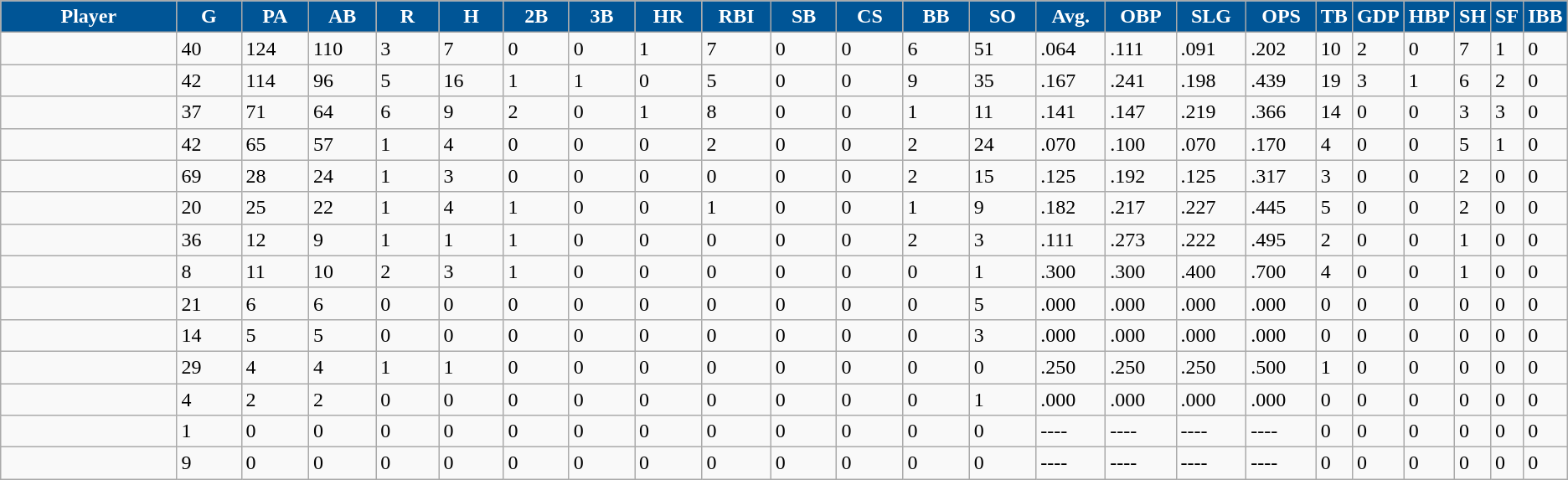<table class="wikitable sortable">
<tr>
<th style="background:#005596; color:#FFF; width:14%;">Player</th>
<th style="background:#005596; color:#FFF; width:5%;">G</th>
<th style="background:#005596; color:#FFF; width:5%;">PA</th>
<th style="background:#005596; color:#FFF; width:5%;">AB</th>
<th style="background:#005596; color:#FFF; width:5%;">R</th>
<th style="background:#005596; color:#FFF; width:5%;">H</th>
<th style="background:#005596; color:#FFF; width:5%;">2B</th>
<th style="background:#005596; color:#FFF; width:5%;">3B</th>
<th style="background:#005596; color:#FFF; width:5%;">HR</th>
<th style="background:#005596; color:#FFF; width:5%;">RBI</th>
<th style="background:#005596; color:#FFF; width:5%;">SB</th>
<th style="background:#005596; color:#FFF; width:5%;">CS</th>
<th style="background:#005596; color:#FFF; width:5%;">BB</th>
<th style="background:#005596; color:#FFF; width:5%;">SO</th>
<th style="background:#005596; color:#FFF; width:5%;">Avg.</th>
<th style="background:#005596; color:#FFF; width:5%;">OBP</th>
<th style="background:#005596; color:#FFF; width:5%;">SLG</th>
<th style="background:#005596; color:#FFF; width:5%;">OPS</th>
<th style="background:#005596; color:#FFF; width:5%;">TB</th>
<th style="background:#005596; color:#FFF; width:5%;">GDP</th>
<th style="background:#005596; color:#FFF; width:5%;">HBP</th>
<th style="background:#005596; color:#FFF; width:5%;">SH</th>
<th style="background:#005596; color:#FFF; width:5%;">SF</th>
<th style="background:#005596; color:#FFF; width:5%;">IBB</th>
</tr>
<tr>
<td></td>
<td>40</td>
<td>124</td>
<td>110</td>
<td>3</td>
<td>7</td>
<td>0</td>
<td>0</td>
<td>1</td>
<td>7</td>
<td>0</td>
<td>0</td>
<td>6</td>
<td>51</td>
<td>.064</td>
<td>.111</td>
<td>.091</td>
<td>.202</td>
<td>10</td>
<td>2</td>
<td>0</td>
<td>7</td>
<td>1</td>
<td>0</td>
</tr>
<tr>
<td></td>
<td>42</td>
<td>114</td>
<td>96</td>
<td>5</td>
<td>16</td>
<td>1</td>
<td>1</td>
<td>0</td>
<td>5</td>
<td>0</td>
<td>0</td>
<td>9</td>
<td>35</td>
<td>.167</td>
<td>.241</td>
<td>.198</td>
<td>.439</td>
<td>19</td>
<td>3</td>
<td>1</td>
<td>6</td>
<td>2</td>
<td>0</td>
</tr>
<tr>
<td></td>
<td>37</td>
<td>71</td>
<td>64</td>
<td>6</td>
<td>9</td>
<td>2</td>
<td>0</td>
<td>1</td>
<td>8</td>
<td>0</td>
<td>0</td>
<td>1</td>
<td>11</td>
<td>.141</td>
<td>.147</td>
<td>.219</td>
<td>.366</td>
<td>14</td>
<td>0</td>
<td>0</td>
<td>3</td>
<td>3</td>
<td>0</td>
</tr>
<tr>
<td></td>
<td>42</td>
<td>65</td>
<td>57</td>
<td>1</td>
<td>4</td>
<td>0</td>
<td>0</td>
<td>0</td>
<td>2</td>
<td>0</td>
<td>0</td>
<td>2</td>
<td>24</td>
<td>.070</td>
<td>.100</td>
<td>.070</td>
<td>.170</td>
<td>4</td>
<td>0</td>
<td>0</td>
<td>5</td>
<td>1</td>
<td>0</td>
</tr>
<tr>
<td></td>
<td>69</td>
<td>28</td>
<td>24</td>
<td>1</td>
<td>3</td>
<td>0</td>
<td>0</td>
<td>0</td>
<td>0</td>
<td>0</td>
<td>0</td>
<td>2</td>
<td>15</td>
<td>.125</td>
<td>.192</td>
<td>.125</td>
<td>.317</td>
<td>3</td>
<td>0</td>
<td>0</td>
<td>2</td>
<td>0</td>
<td>0</td>
</tr>
<tr>
<td></td>
<td>20</td>
<td>25</td>
<td>22</td>
<td>1</td>
<td>4</td>
<td>1</td>
<td>0</td>
<td>0</td>
<td>1</td>
<td>0</td>
<td>0</td>
<td>1</td>
<td>9</td>
<td>.182</td>
<td>.217</td>
<td>.227</td>
<td>.445</td>
<td>5</td>
<td>0</td>
<td>0</td>
<td>2</td>
<td>0</td>
<td>0</td>
</tr>
<tr>
<td></td>
<td>36</td>
<td>12</td>
<td>9</td>
<td>1</td>
<td>1</td>
<td>1</td>
<td>0</td>
<td>0</td>
<td>0</td>
<td>0</td>
<td>0</td>
<td>2</td>
<td>3</td>
<td>.111</td>
<td>.273</td>
<td>.222</td>
<td>.495</td>
<td>2</td>
<td>0</td>
<td>0</td>
<td>1</td>
<td>0</td>
<td>0</td>
</tr>
<tr>
<td></td>
<td>8</td>
<td>11</td>
<td>10</td>
<td>2</td>
<td>3</td>
<td>1</td>
<td>0</td>
<td>0</td>
<td>0</td>
<td>0</td>
<td>0</td>
<td>0</td>
<td>1</td>
<td>.300</td>
<td>.300</td>
<td>.400</td>
<td>.700</td>
<td>4</td>
<td>0</td>
<td>0</td>
<td>1</td>
<td>0</td>
<td>0</td>
</tr>
<tr>
<td></td>
<td>21</td>
<td>6</td>
<td>6</td>
<td>0</td>
<td>0</td>
<td>0</td>
<td>0</td>
<td>0</td>
<td>0</td>
<td>0</td>
<td>0</td>
<td>0</td>
<td>5</td>
<td>.000</td>
<td>.000</td>
<td>.000</td>
<td>.000</td>
<td>0</td>
<td>0</td>
<td>0</td>
<td>0</td>
<td>0</td>
<td>0</td>
</tr>
<tr>
<td></td>
<td>14</td>
<td>5</td>
<td>5</td>
<td>0</td>
<td>0</td>
<td>0</td>
<td>0</td>
<td>0</td>
<td>0</td>
<td>0</td>
<td>0</td>
<td>0</td>
<td>3</td>
<td>.000</td>
<td>.000</td>
<td>.000</td>
<td>.000</td>
<td>0</td>
<td>0</td>
<td>0</td>
<td>0</td>
<td>0</td>
<td>0</td>
</tr>
<tr>
<td></td>
<td>29</td>
<td>4</td>
<td>4</td>
<td>1</td>
<td>1</td>
<td>0</td>
<td>0</td>
<td>0</td>
<td>0</td>
<td>0</td>
<td>0</td>
<td>0</td>
<td>0</td>
<td>.250</td>
<td>.250</td>
<td>.250</td>
<td>.500</td>
<td>1</td>
<td>0</td>
<td>0</td>
<td>0</td>
<td>0</td>
<td>0</td>
</tr>
<tr>
<td></td>
<td>4</td>
<td>2</td>
<td>2</td>
<td>0</td>
<td>0</td>
<td>0</td>
<td>0</td>
<td>0</td>
<td>0</td>
<td>0</td>
<td>0</td>
<td>0</td>
<td>1</td>
<td>.000</td>
<td>.000</td>
<td>.000</td>
<td>.000</td>
<td>0</td>
<td>0</td>
<td>0</td>
<td>0</td>
<td>0</td>
<td>0</td>
</tr>
<tr>
<td></td>
<td>1</td>
<td>0</td>
<td>0</td>
<td>0</td>
<td>0</td>
<td>0</td>
<td>0</td>
<td>0</td>
<td>0</td>
<td>0</td>
<td>0</td>
<td>0</td>
<td>0</td>
<td>----</td>
<td>----</td>
<td>----</td>
<td>----</td>
<td>0</td>
<td>0</td>
<td>0</td>
<td>0</td>
<td>0</td>
<td>0</td>
</tr>
<tr>
<td></td>
<td>9</td>
<td>0</td>
<td>0</td>
<td>0</td>
<td>0</td>
<td>0</td>
<td>0</td>
<td>0</td>
<td>0</td>
<td>0</td>
<td>0</td>
<td>0</td>
<td>0</td>
<td>----</td>
<td>----</td>
<td>----</td>
<td>----</td>
<td>0</td>
<td>0</td>
<td>0</td>
<td>0</td>
<td>0</td>
<td>0</td>
</tr>
</table>
